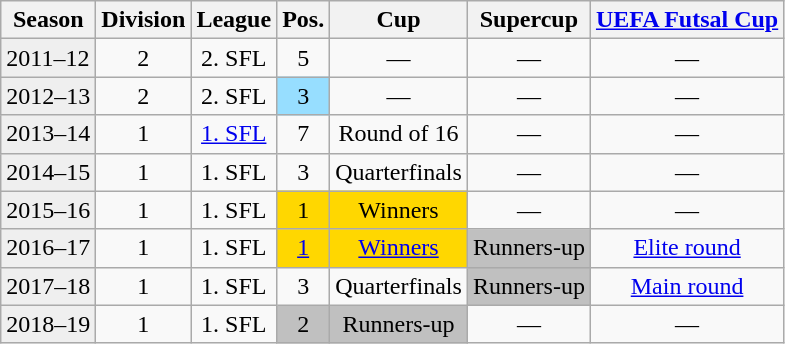<table class="wikitable">
<tr>
<th>Season</th>
<th>Division</th>
<th>League</th>
<th>Pos.</th>
<th>Cup</th>
<th>Supercup</th>
<th><a href='#'>UEFA Futsal Cup</a></th>
</tr>
<tr>
<td style="background:#EFEFEF;">2011–12</td>
<td align="center">2</td>
<td align="center">2. SFL</td>
<td align="center">5</td>
<td align="center">—</td>
<td align="center">—</td>
<td align="center">—</td>
</tr>
<tr>
<td style="background:#EFEFEF;">2012–13</td>
<td align="center">2</td>
<td align="center">2. SFL</td>
<td align="center" style="background:#97DEFF" align="center">3</td>
<td align="center">—</td>
<td align="center">—</td>
<td align="center">—</td>
</tr>
<tr>
<td style="background:#EFEFEF;">2013–14</td>
<td align="center">1</td>
<td align="center"><a href='#'>1. SFL</a></td>
<td align="center">7</td>
<td align="center">Round of 16</td>
<td align="center">—</td>
<td align="center">—</td>
</tr>
<tr>
<td style="background:#EFEFEF;">2014–15</td>
<td align="center">1</td>
<td align="center">1. SFL</td>
<td align="center">3</td>
<td align="center">Quarterfinals</td>
<td align="center">—</td>
<td align="center">—</td>
</tr>
<tr>
<td style="background:#EFEFEF;">2015–16</td>
<td align="center">1</td>
<td align="center">1. SFL</td>
<td align="center" style="background:gold">1</td>
<td align="center" style="background:gold">Winners</td>
<td align="center">—</td>
<td align="center">—</td>
</tr>
<tr>
<td style="background:#EFEFEF;">2016–17</td>
<td align="center">1</td>
<td align="center">1. SFL</td>
<td align="center" style="background:gold"><a href='#'>1</a></td>
<td align="center" style="background:gold"><a href='#'>Winners</a></td>
<td align="center" style="background:silver">Runners-up</td>
<td align="center"><a href='#'>Elite round</a></td>
</tr>
<tr>
<td style="background:#EFEFEF;">2017–18</td>
<td align="center">1</td>
<td align="center">1. SFL</td>
<td align="center">3</td>
<td align="center">Quarterfinals</td>
<td align="center" style="background:silver">Runners-up</td>
<td align="center"><a href='#'>Main round</a></td>
</tr>
<tr>
<td style="background:#EFEFEF;">2018–19</td>
<td align="center">1</td>
<td align="center">1. SFL</td>
<td align="center" style="background:silver">2</td>
<td align="center" style="background:silver">Runners-up</td>
<td align="center">—</td>
<td align="center">—</td>
</tr>
</table>
